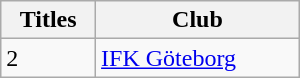<table class="wikitable" style="width:200px;">
<tr>
<th>Titles</th>
<th>Club</th>
</tr>
<tr>
<td>2</td>
<td><a href='#'>IFK Göteborg</a></td>
</tr>
</table>
